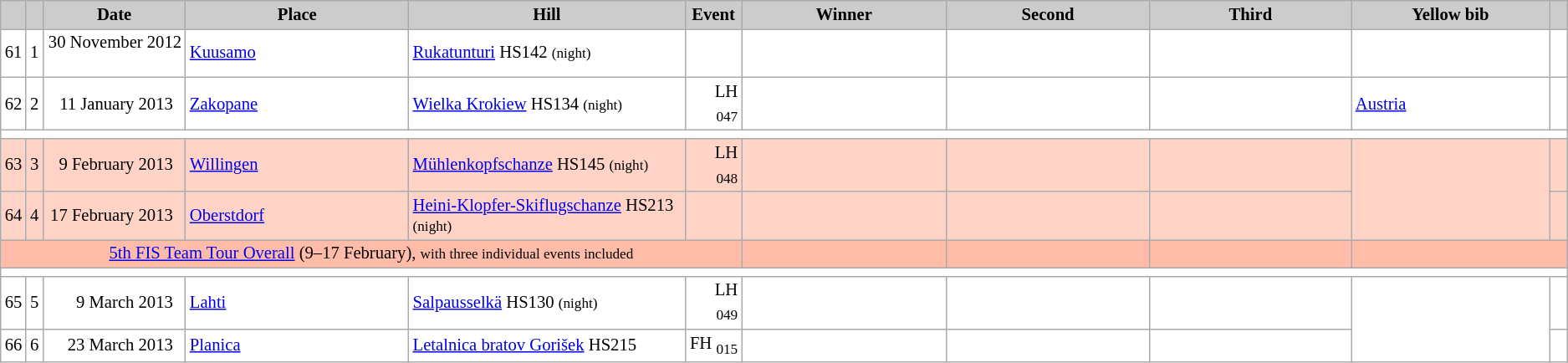<table class="wikitable plainrowheaders" style="background:#fff; font-size:86%; line-height:16px; border:grey solid 1px; border-collapse:collapse;">
<tr style="background:#ccc; text-align:center;">
<th scope="col" style="background:#ccc; width=20 px;"></th>
<th scope="col" style="background:#ccc; width=30 px;"></th>
<th scope="col" style="background:#ccc; width:120px;">Date</th>
<th scope="col" style="background:#ccc; width:200px;">Place</th>
<th scope="col" style="background:#ccc; width:240px;">Hill</th>
<th scope="col" style="background:#ccc; width:40px;">Event</th>
<th scope="col" style="background:#ccc; width:185px;">Winner</th>
<th scope="col" style="background:#ccc; width:185px;">Second</th>
<th scope="col" style="background:#ccc; width:185px;">Third</th>
<th scope="col" style="background:#ccc; width:180px;">Yellow bib</th>
<th scope="col" style="background:#ccc; width:10px;"></th>
</tr>
<tr>
<td align=center>61</td>
<td align=center>1</td>
<td align=right>30 November 2012  </td>
<td> <a href='#'>Kuusamo</a></td>
<td><a href='#'>Rukatunturi</a> HS142 <small>(night)</small></td>
<td align=right></td>
<td></td>
<td></td>
<td></td>
<td></td>
<td></td>
</tr>
<tr>
<td align=center>62</td>
<td align=center>2</td>
<td align=right>11 January 2013  </td>
<td> <a href='#'>Zakopane</a></td>
<td><a href='#'>Wielka Krokiew</a> HS134 <small>(night)</small></td>
<td align=right>LH <sub>047</sub></td>
<td></td>
<td></td>
<td></td>
<td> <a href='#'>Austria</a></td>
<td></td>
</tr>
<tr>
<td colspan=11></td>
</tr>
<tr bgcolor=#FFD4C7>
<td align=center>63</td>
<td align=center>3</td>
<td align=right>9 February 2013  </td>
<td> <a href='#'>Willingen</a></td>
<td><a href='#'>Mühlenkopfschanze</a> HS145 <small>(night)</small></td>
<td align=right>LH <sub>048</sub></td>
<td></td>
<td></td>
<td></td>
<td rowspan=2></td>
<td></td>
</tr>
<tr bgcolor=#FFD4C7>
<td align=center>64</td>
<td align=center>4</td>
<td align=right>17 February 2013  </td>
<td> <a href='#'>Oberstdorf</a></td>
<td><a href='#'>Heini-Klopfer-Skiflugschanze</a> HS213 <small>(night)</small></td>
<td align=right></td>
<td></td>
<td></td>
<td></td>
<td></td>
</tr>
<tr bgcolor=#FFBCA8>
<td colspan=6 align=center><a href='#'>5th FIS Team Tour Overall</a> (9–17 February), <small>with three individual events included</small></td>
<td></td>
<td></td>
<td></td>
<td colspan=2></td>
</tr>
<tr>
<td colspan=11></td>
</tr>
<tr>
<td align=center>65</td>
<td align=center>5</td>
<td align=right>9 March 2013  </td>
<td> <a href='#'>Lahti</a></td>
<td><a href='#'>Salpausselkä</a> HS130 <small>(night)</small></td>
<td align=right>LH <sub>049</sub></td>
<td></td>
<td></td>
<td></td>
<td rowspan=2></td>
<td></td>
</tr>
<tr>
<td align=center>66</td>
<td align=center>6</td>
<td align=right>23 March 2013  </td>
<td> <a href='#'>Planica</a></td>
<td><a href='#'>Letalnica bratov Gorišek</a> HS215</td>
<td align=right>FH <sub>015</sub></td>
<td></td>
<td></td>
<td></td>
<td></td>
</tr>
</table>
